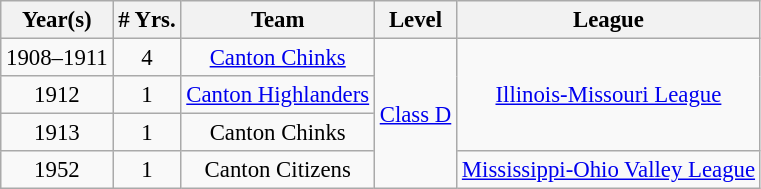<table class="wikitable" style="text-align:center; font-size: 95%;">
<tr>
<th>Year(s)</th>
<th># Yrs.</th>
<th>Team</th>
<th>Level</th>
<th>League</th>
</tr>
<tr>
<td>1908–1911</td>
<td>4</td>
<td><a href='#'>Canton Chinks</a></td>
<td rowspan=4><a href='#'>Class D</a></td>
<td rowspan=3><a href='#'>Illinois-Missouri League</a></td>
</tr>
<tr>
<td>1912</td>
<td>1</td>
<td><a href='#'>Canton Highlanders</a></td>
</tr>
<tr>
<td>1913</td>
<td>1</td>
<td>Canton Chinks</td>
</tr>
<tr>
<td>1952</td>
<td>1</td>
<td>Canton Citizens</td>
<td><a href='#'>Mississippi-Ohio Valley League</a></td>
</tr>
</table>
